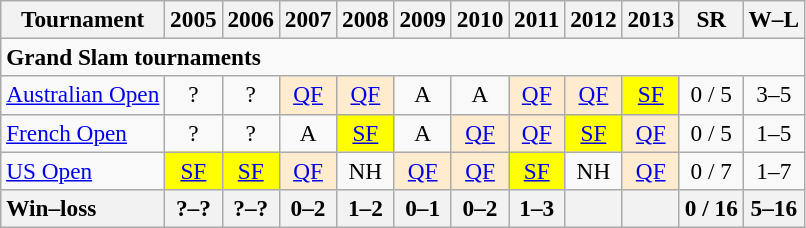<table class=wikitable style=text-align:center;font-size:97%>
<tr>
<th>Tournament</th>
<th>2005</th>
<th>2006</th>
<th>2007</th>
<th>2008</th>
<th>2009</th>
<th>2010</th>
<th>2011</th>
<th>2012</th>
<th>2013</th>
<th>SR</th>
<th>W–L</th>
</tr>
<tr>
<td colspan=18 align=left><strong>Grand Slam tournaments</strong></td>
</tr>
<tr>
<td align=left><a href='#'>Australian Open</a></td>
<td>?</td>
<td>?</td>
<td bgcolor=ffebcd><a href='#'>QF</a></td>
<td bgcolor=ffebcd><a href='#'>QF</a></td>
<td>A</td>
<td>A</td>
<td bgcolor=ffebcd><a href='#'>QF</a></td>
<td bgcolor=ffebcd><a href='#'>QF</a></td>
<td bgcolor=yellow><a href='#'>SF</a></td>
<td>0 / 5</td>
<td>3–5</td>
</tr>
<tr>
<td align=left><a href='#'>French Open</a></td>
<td>?</td>
<td>?</td>
<td>A</td>
<td bgcolor=yellow><a href='#'>SF</a></td>
<td>A</td>
<td bgcolor=ffebcd><a href='#'>QF</a></td>
<td bgcolor=ffebcd><a href='#'>QF</a></td>
<td bgcolor=yellow><a href='#'>SF</a></td>
<td bgcolor=ffebcd><a href='#'>QF</a></td>
<td>0 / 5</td>
<td>1–5</td>
</tr>
<tr>
<td align=left><a href='#'>US Open</a></td>
<td bgcolor=yellow><a href='#'>SF</a></td>
<td bgcolor=yellow><a href='#'>SF</a></td>
<td bgcolor=ffebcd><a href='#'>QF</a></td>
<td>NH</td>
<td bgcolor=ffebcd><a href='#'>QF</a></td>
<td bgcolor=ffebcd><a href='#'>QF</a></td>
<td bgcolor=yellow><a href='#'>SF</a></td>
<td>NH</td>
<td bgcolor=ffebcd><a href='#'>QF</a></td>
<td>0 / 7</td>
<td>1–7</td>
</tr>
<tr>
<th style=text-align:left>Win–loss</th>
<th>?–?</th>
<th>?–?</th>
<th>0–2</th>
<th>1–2</th>
<th>0–1</th>
<th>0–2</th>
<th>1–3</th>
<th></th>
<th></th>
<th>0 / 16</th>
<th>5–16</th>
</tr>
</table>
